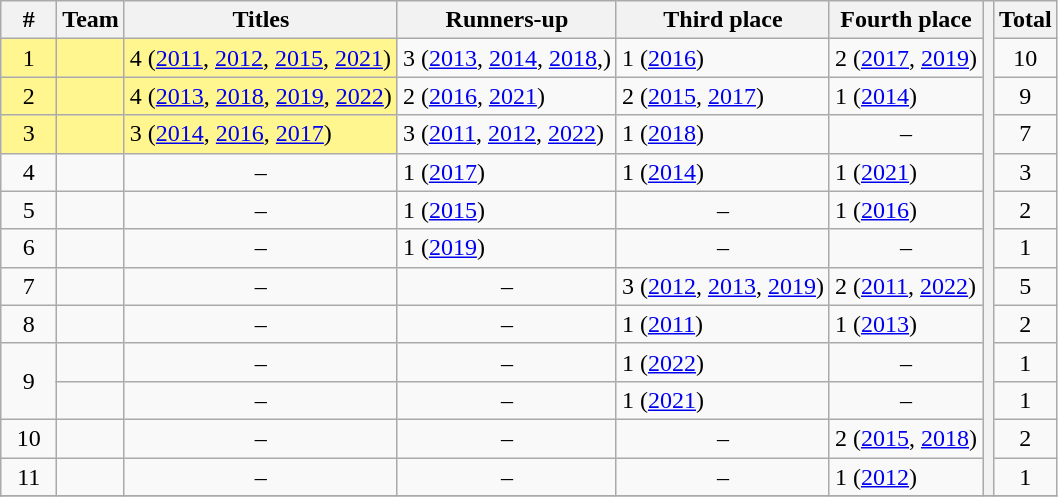<table class="wikitable">
<tr>
<th width=30>#</th>
<th>Team</th>
<th>Titles</th>
<th>Runners-up</th>
<th>Third place</th>
<th>Fourth place</th>
<th rowspan="13"></th>
<th>Total</th>
</tr>
<tr>
<td align="center" bgcolor=#FFF68F>1</td>
<td bgcolor=#FFF68F></td>
<td bgcolor=#FFF68F>4 (<a href='#'>2011</a>, <a href='#'>2012</a>, <a href='#'>2015</a>, <a href='#'>2021</a>)</td>
<td>3 (<a href='#'>2013</a>, <a href='#'>2014</a>, <a href='#'>2018</a>,)</td>
<td>1 (<a href='#'>2016</a>)</td>
<td>2 (<a href='#'>2017</a>, <a href='#'>2019</a>)</td>
<td align="center">10</td>
</tr>
<tr>
<td align="center" bgcolor=#FFF68F>2</td>
<td bgcolor=#FFF68F></td>
<td bgcolor=#FFF68F>4 (<a href='#'>2013</a>, <a href='#'>2018</a>, <a href='#'>2019</a>, <a href='#'>2022</a>)</td>
<td>2 (<a href='#'>2016</a>, <a href='#'>2021</a>)</td>
<td>2 (<a href='#'>2015</a>, <a href='#'>2017</a>)</td>
<td>1 (<a href='#'>2014</a>)</td>
<td align="center">9</td>
</tr>
<tr>
<td align="center" bgcolor=#FFF68F>3</td>
<td bgcolor=#FFF68F></td>
<td bgcolor=#FFF68F>3 (<a href='#'>2014</a>, <a href='#'>2016</a>, <a href='#'>2017</a>)</td>
<td>3 (<a href='#'>2011</a>, <a href='#'>2012</a>, <a href='#'>2022</a>)</td>
<td>1 (<a href='#'>2018</a>)</td>
<td align="center">–</td>
<td align="center">7</td>
</tr>
<tr>
<td align="center">4</td>
<td></td>
<td align="center">–</td>
<td>1 (<a href='#'>2017</a>)</td>
<td>1 (<a href='#'>2014</a>)</td>
<td>1 (<a href='#'>2021</a>)</td>
<td align="center">3</td>
</tr>
<tr>
<td align="center">5</td>
<td></td>
<td align="center">–</td>
<td>1 (<a href='#'>2015</a>)</td>
<td align="center">–</td>
<td>1 (<a href='#'>2016</a>)</td>
<td align="center">2</td>
</tr>
<tr>
<td align="center">6</td>
<td></td>
<td align="center">–</td>
<td>1 (<a href='#'>2019</a>)</td>
<td align="center">–</td>
<td align="center">–</td>
<td align="center">1</td>
</tr>
<tr>
<td align="center">7</td>
<td></td>
<td align="center">–</td>
<td align="center">–</td>
<td>3 (<a href='#'>2012</a>, <a href='#'>2013</a>, <a href='#'>2019</a>)</td>
<td>2 (<a href='#'>2011</a>, <a href='#'>2022</a>)</td>
<td align="center">5</td>
</tr>
<tr>
<td align="center">8</td>
<td></td>
<td align="center">–</td>
<td align="center">–</td>
<td>1 (<a href='#'>2011</a>)</td>
<td>1 (<a href='#'>2013</a>)</td>
<td align="center">2</td>
</tr>
<tr>
<td align="center" rowspan=2>9</td>
<td></td>
<td align="center">–</td>
<td align="center">–</td>
<td>1 (<a href='#'>2022</a>)</td>
<td align="center">–</td>
<td align="center">1</td>
</tr>
<tr>
<td></td>
<td align="center">–</td>
<td align="center">–</td>
<td>1 (<a href='#'>2021</a>)</td>
<td align="center">–</td>
<td align="center">1</td>
</tr>
<tr>
<td align="center">10</td>
<td></td>
<td align="center">–</td>
<td align="center">–</td>
<td align="center">–</td>
<td>2 (<a href='#'>2015</a>, <a href='#'>2018</a>)</td>
<td align="center">2</td>
</tr>
<tr>
<td align="center">11</td>
<td></td>
<td align="center">–</td>
<td align="center">–</td>
<td align="center">–</td>
<td>1 (<a href='#'>2012</a>)</td>
<td align="center">1</td>
</tr>
<tr>
</tr>
</table>
